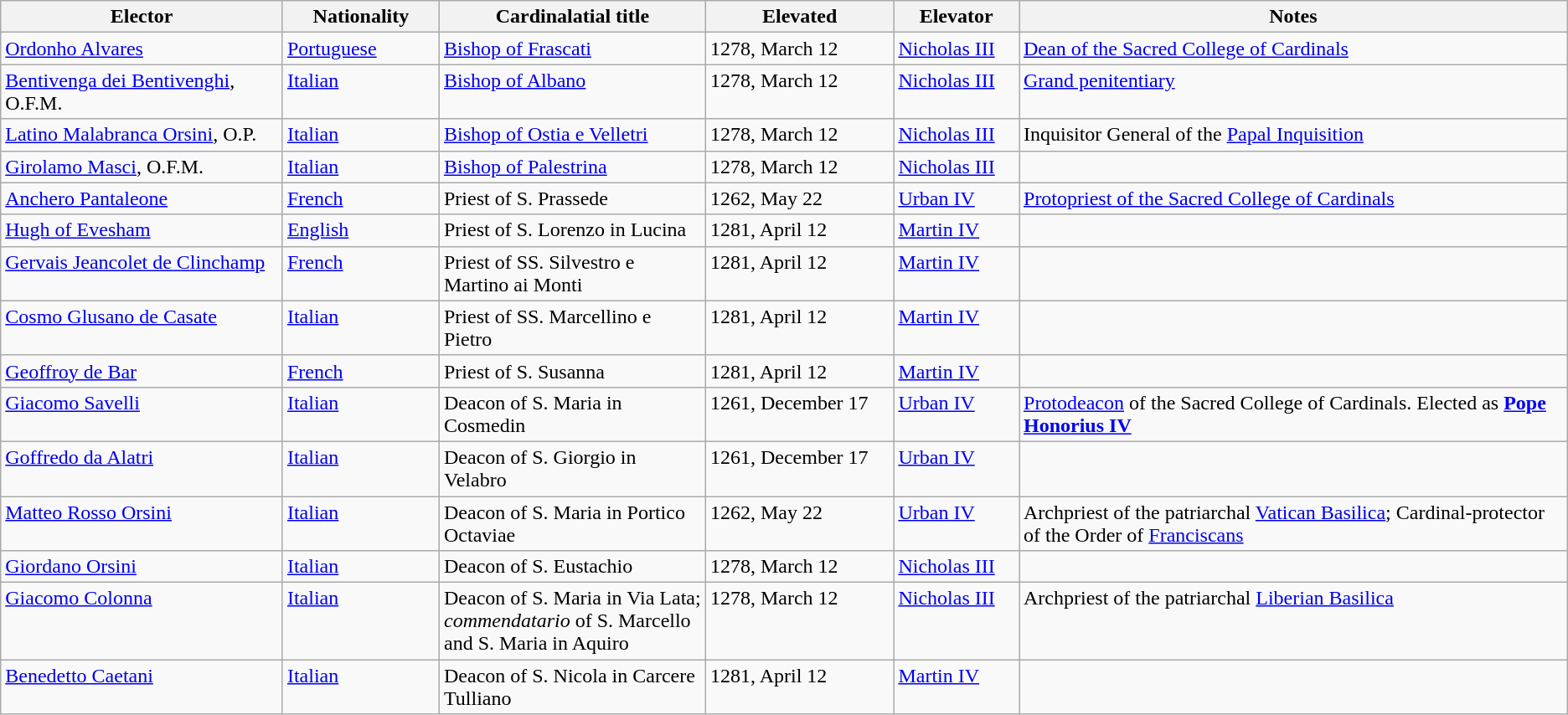<table class="wikitable sortable">
<tr>
<th width="18%">Elector</th>
<th width="10%">Nationality</th>
<th width="17%">Cardinalatial title</th>
<th width="12%">Elevated</th>
<th width="8%">Elevator</th>
<th width="35%">Notes</th>
</tr>
<tr valign="top">
<td><a href='#'>Ordonho Alvares</a></td>
<td><a href='#'>Portuguese</a></td>
<td><a href='#'>Bishop of Frascati</a></td>
<td>1278, March 12</td>
<td><a href='#'>Nicholas III</a></td>
<td><a href='#'>Dean of the Sacred College of Cardinals</a></td>
</tr>
<tr valign="top">
<td><a href='#'>Bentivenga dei Bentivenghi</a>, O.F.M.</td>
<td><a href='#'>Italian</a></td>
<td><a href='#'>Bishop of Albano</a></td>
<td>1278, March 12</td>
<td><a href='#'>Nicholas III</a></td>
<td><a href='#'>Grand penitentiary</a></td>
</tr>
<tr valign="top">
<td><a href='#'>Latino Malabranca Orsini</a>, O.P.</td>
<td><a href='#'>Italian</a></td>
<td><a href='#'>Bishop of Ostia e Velletri</a></td>
<td>1278, March 12</td>
<td><a href='#'>Nicholas III</a></td>
<td>Inquisitor General of the <a href='#'>Papal Inquisition</a></td>
</tr>
<tr valign="top">
<td><a href='#'>Girolamo Masci</a>, O.F.M.</td>
<td><a href='#'>Italian</a></td>
<td><a href='#'>Bishop of Palestrina</a></td>
<td>1278, March 12</td>
<td><a href='#'>Nicholas III</a></td>
<td></td>
</tr>
<tr valign="top">
<td><a href='#'>Anchero Pantaleone</a></td>
<td><a href='#'>French</a></td>
<td>Priest of S. Prassede</td>
<td>1262, May 22</td>
<td><a href='#'>Urban IV</a></td>
<td><a href='#'>Protopriest of the Sacred College of Cardinals</a></td>
</tr>
<tr valign="top">
<td><a href='#'>Hugh of Evesham</a></td>
<td><a href='#'>English</a></td>
<td>Priest of S. Lorenzo in Lucina</td>
<td>1281, April 12</td>
<td><a href='#'>Martin IV</a></td>
<td></td>
</tr>
<tr valign="top">
<td><a href='#'>Gervais Jeancolet de Clinchamp</a></td>
<td><a href='#'>French</a></td>
<td>Priest of SS. Silvestro e Martino ai Monti</td>
<td>1281, April 12</td>
<td><a href='#'>Martin IV</a></td>
<td></td>
</tr>
<tr valign="top">
<td><a href='#'>Cosmo Glusano de Casate</a></td>
<td><a href='#'>Italian</a></td>
<td>Priest of SS. Marcellino e Pietro</td>
<td>1281, April 12</td>
<td><a href='#'>Martin IV</a></td>
<td></td>
</tr>
<tr valign="top">
<td><a href='#'>Geoffroy de Bar</a></td>
<td><a href='#'>French</a></td>
<td>Priest of S. Susanna</td>
<td>1281, April 12</td>
<td><a href='#'>Martin IV</a></td>
<td></td>
</tr>
<tr valign="top">
<td><a href='#'>Giacomo Savelli</a></td>
<td><a href='#'>Italian</a></td>
<td>Deacon of S. Maria in Cosmedin</td>
<td>1261, December 17</td>
<td><a href='#'>Urban IV</a></td>
<td><a href='#'>Protodeacon</a> of the Sacred College of Cardinals. Elected as <strong><a href='#'>Pope Honorius IV</a></strong></td>
</tr>
<tr valign="top">
<td><a href='#'>Goffredo da Alatri</a></td>
<td><a href='#'>Italian</a></td>
<td>Deacon of S. Giorgio in Velabro</td>
<td>1261, December 17</td>
<td><a href='#'>Urban IV</a></td>
<td></td>
</tr>
<tr valign="top">
<td><a href='#'>Matteo Rosso Orsini</a></td>
<td><a href='#'>Italian</a></td>
<td>Deacon of S. Maria in Portico Octaviae</td>
<td>1262, May 22</td>
<td><a href='#'>Urban IV</a></td>
<td>Archpriest of the patriarchal <a href='#'>Vatican Basilica</a>; Cardinal-protector of the Order of <a href='#'>Franciscans</a></td>
</tr>
<tr valign="top">
<td><a href='#'>Giordano Orsini</a></td>
<td><a href='#'>Italian</a></td>
<td>Deacon of S. Eustachio</td>
<td>1278, March 12</td>
<td><a href='#'>Nicholas III</a></td>
<td></td>
</tr>
<tr valign="top">
<td><a href='#'>Giacomo Colonna</a></td>
<td><a href='#'>Italian</a></td>
<td>Deacon of S. Maria in Via Lata; <em>commendatario</em> of S. Marcello and S. Maria in Aquiro</td>
<td>1278, March 12</td>
<td><a href='#'>Nicholas III</a></td>
<td>Archpriest of the patriarchal <a href='#'>Liberian Basilica</a></td>
</tr>
<tr valign="top">
<td><a href='#'>Benedetto Caetani</a></td>
<td><a href='#'>Italian</a></td>
<td>Deacon of S. Nicola in Carcere Tulliano</td>
<td>1281, April 12</td>
<td><a href='#'>Martin IV</a></td>
<td></td>
</tr>
</table>
